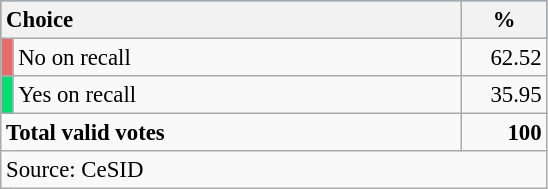<table class="wikitable" style="text-align:right;margin-right:1em; font-size:95%">
<tr style="background:#09a8ff; text-align:center;">
<th colspan="2" style="text-align:left; width:300px;">Choice</th>
<th style="width:50px;">%</th>
</tr>
<tr>
<td style="background: rgb(233, 107, 103);"></td>
<td style="text-align:left;">No on recall</td>
<td>62.52</td>
</tr>
<tr>
<td style="background: rgb(1, 223, 116); width:1px"></td>
<td style="text-align:left;">Yes on recall</td>
<td>35.95</td>
</tr>
<tr>
<td style="text-align:left;" colspan="2"><strong>Total valid votes</strong></td>
<td><strong>100</strong></td>
</tr>
<tr>
<td colspan=4 style="text-align:left;">Source: CeSID </td>
</tr>
</table>
